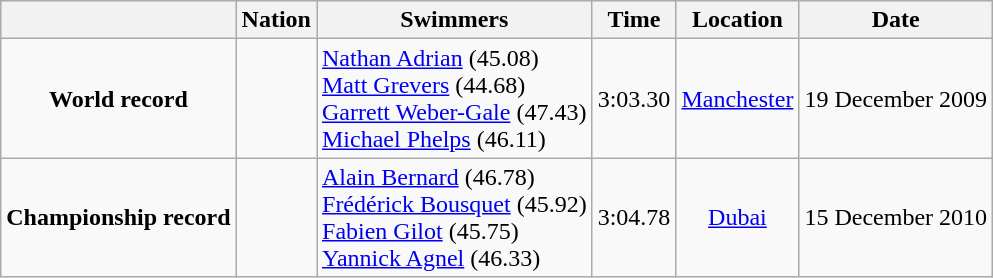<table class=wikitable style=text-align:center>
<tr>
<th></th>
<th>Nation</th>
<th>Swimmers</th>
<th>Time</th>
<th>Location</th>
<th>Date</th>
</tr>
<tr>
<td><strong>World record</strong></td>
<td></td>
<td align=left><a href='#'>Nathan Adrian</a> (45.08)<br><a href='#'>Matt Grevers</a> (44.68)<br><a href='#'>Garrett Weber-Gale</a> (47.43)<br><a href='#'>Michael Phelps</a> (46.11)</td>
<td align=left>3:03.30</td>
<td><a href='#'>Manchester</a></td>
<td>19 December 2009</td>
</tr>
<tr>
<td><strong>Championship record</strong></td>
<td></td>
<td align=left><a href='#'>Alain Bernard</a> (46.78)<br><a href='#'>Frédérick Bousquet</a> (45.92)<br><a href='#'>Fabien Gilot</a> (45.75)<br><a href='#'>Yannick Agnel</a> (46.33)</td>
<td align=left>3:04.78</td>
<td><a href='#'>Dubai</a></td>
<td>15 December 2010</td>
</tr>
</table>
